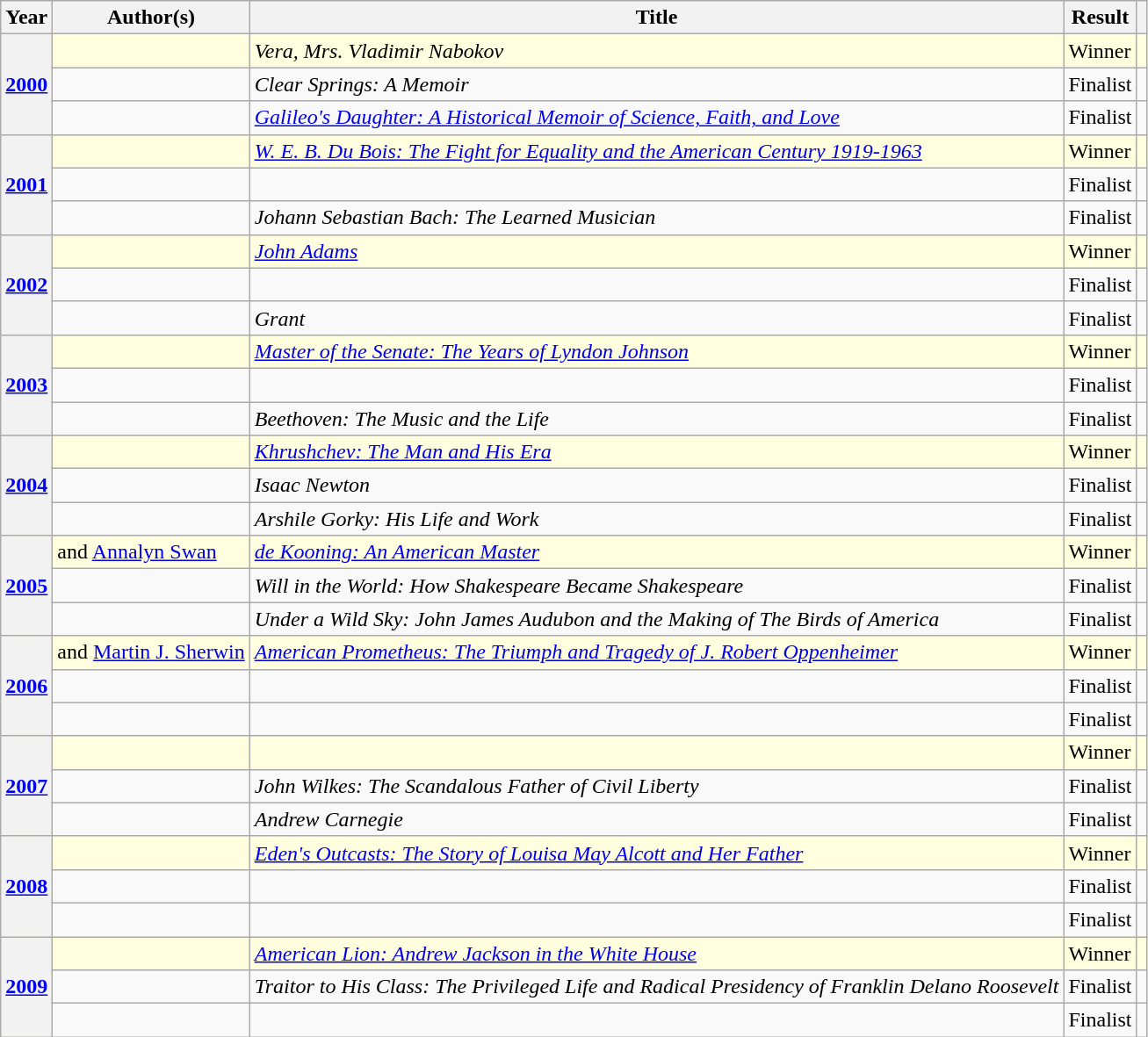<table class="wikitable sortable mw-collapsible">
<tr>
<th>Year</th>
<th>Author(s)</th>
<th>Title</th>
<th>Result</th>
<th></th>
</tr>
<tr style=background-color:lightyellow;>
<th rowspan="3"><a href='#'>2000</a></th>
<td></td>
<td><em>Vera, Mrs. Vladimir Nabokov</em></td>
<td>Winner</td>
<td></td>
</tr>
<tr>
<td></td>
<td><em>Clear Springs: A Memoir</em></td>
<td>Finalist</td>
<td></td>
</tr>
<tr>
<td></td>
<td><em><a href='#'>Galileo's Daughter: A Historical Memoir of Science, Faith, and Love</a></em></td>
<td>Finalist</td>
<td></td>
</tr>
<tr style=background-color:lightyellow;>
<th rowspan="3"><a href='#'>2001</a></th>
<td></td>
<td><em><a href='#'>W. E. B. Du Bois: The Fight for Equality and the American Century 1919-1963</a></em></td>
<td>Winner</td>
<td></td>
</tr>
<tr>
<td></td>
<td></td>
<td>Finalist</td>
<td></td>
</tr>
<tr>
<td></td>
<td><em>Johann Sebastian Bach: The Learned Musician</em></td>
<td>Finalist</td>
<td></td>
</tr>
<tr style=background-color:lightyellow;>
<th rowspan="3"><a href='#'>2002</a></th>
<td></td>
<td><em><a href='#'>John Adams</a></em></td>
<td>Winner</td>
<td></td>
</tr>
<tr>
<td></td>
<td></td>
<td>Finalist</td>
<td></td>
</tr>
<tr>
<td></td>
<td><em>Grant</em></td>
<td>Finalist</td>
<td></td>
</tr>
<tr style=background-color:lightyellow;>
<th rowspan="3"><a href='#'>2003</a></th>
<td></td>
<td><em><a href='#'>Master of the Senate: The Years of Lyndon Johnson</a></em></td>
<td>Winner</td>
<td></td>
</tr>
<tr>
<td></td>
<td></td>
<td>Finalist</td>
<td></td>
</tr>
<tr>
<td></td>
<td><em>Beethoven: The Music and the Life</em></td>
<td>Finalist</td>
<td></td>
</tr>
<tr style=background-color:lightyellow;>
<th rowspan="3"><a href='#'>2004</a></th>
<td></td>
<td><em><a href='#'>Khrushchev: The Man and His Era</a></em></td>
<td>Winner</td>
<td></td>
</tr>
<tr>
<td></td>
<td><em>Isaac Newton</em></td>
<td>Finalist</td>
<td></td>
</tr>
<tr>
<td></td>
<td><em>Arshile Gorky: His Life and Work</em></td>
<td>Finalist</td>
<td></td>
</tr>
<tr style=background-color:lightyellow;>
<th rowspan="3"><a href='#'>2005</a></th>
<td> and <a href='#'>Annalyn Swan</a></td>
<td><em><a href='#'>de Kooning: An American Master</a></em></td>
<td>Winner</td>
<td></td>
</tr>
<tr>
<td></td>
<td><em>Will in the World: How Shakespeare Became Shakespeare</em></td>
<td>Finalist</td>
<td></td>
</tr>
<tr>
<td></td>
<td><em>Under a Wild Sky: John James Audubon and the Making of The Birds of America</em></td>
<td>Finalist</td>
<td></td>
</tr>
<tr style=background-color:lightyellow;>
<th rowspan="3"><a href='#'>2006</a></th>
<td> and <a href='#'>Martin J. Sherwin</a></td>
<td><em><a href='#'>American Prometheus: The Triumph and Tragedy of J. Robert Oppenheimer</a></em></td>
<td>Winner</td>
<td></td>
</tr>
<tr>
<td></td>
<td></td>
<td>Finalist</td>
<td></td>
</tr>
<tr>
<td></td>
<td></td>
<td>Finalist</td>
<td></td>
</tr>
<tr style=background-color:lightyellow;>
<th rowspan="3"><a href='#'>2007</a></th>
<td></td>
<td></td>
<td>Winner</td>
<td></td>
</tr>
<tr>
<td></td>
<td><em>John Wilkes: The Scandalous Father of Civil Liberty</em></td>
<td>Finalist</td>
<td></td>
</tr>
<tr>
<td></td>
<td><em>Andrew Carnegie</em></td>
<td>Finalist</td>
<td></td>
</tr>
<tr style=background-color:lightyellow;>
<th rowspan="3"><a href='#'>2008</a></th>
<td></td>
<td><em><a href='#'>Eden's Outcasts: The Story of Louisa May Alcott and Her Father</a></em></td>
<td>Winner</td>
<td></td>
</tr>
<tr>
<td></td>
<td></td>
<td>Finalist</td>
<td></td>
</tr>
<tr>
<td></td>
<td></td>
<td>Finalist</td>
<td></td>
</tr>
<tr style=background-color:lightyellow;>
<th rowspan="3"><a href='#'>2009</a></th>
<td></td>
<td><em><a href='#'>American Lion: Andrew Jackson in the White House</a></em></td>
<td>Winner</td>
<td></td>
</tr>
<tr>
<td></td>
<td><em>Traitor to His Class: The Privileged Life and Radical Presidency of Franklin Delano Roosevelt</em></td>
<td>Finalist</td>
<td></td>
</tr>
<tr>
<td></td>
<td></td>
<td>Finalist</td>
<td></td>
</tr>
</table>
